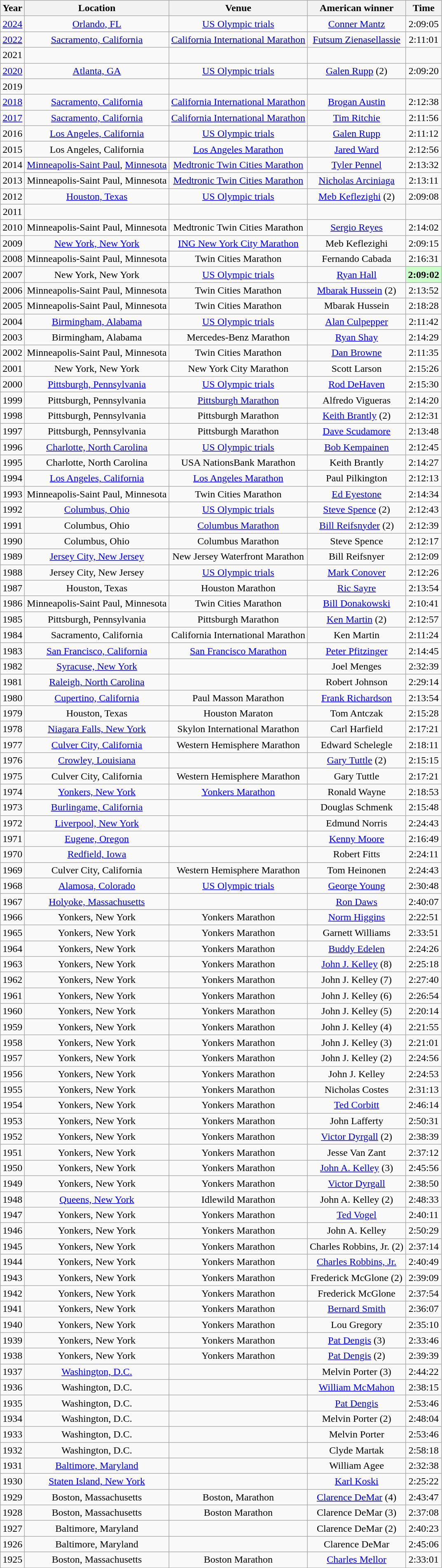<table class="wikitable sortable" style="text-align:center">
<tr>
<th>Year</th>
<th class=unsortable>Location</th>
<th>Venue</th>
<th class=unsortable>American winner</th>
<th>Time</th>
</tr>
<tr>
<td><a href='#'>2024</a></td>
<td><a href='#'>Orlando, FL</a></td>
<td><a href='#'>US Olympic trials</a></td>
<td><a href='#'>Conner Mantz</a></td>
<td>2:09:05</td>
</tr>
<tr>
<td><a href='#'>2022</a></td>
<td><a href='#'>Sacramento, California</a></td>
<td><a href='#'>California International Marathon</a></td>
<td><a href='#'>Futsum Zienasellassie</a></td>
<td>2:11:01</td>
</tr>
<tr>
<td>2021</td>
<td></td>
<td></td>
<td></td>
<td></td>
</tr>
<tr>
<td><a href='#'>2020</a></td>
<td><a href='#'>Atlanta, GA</a></td>
<td><a href='#'>US Olympic trials</a></td>
<td><a href='#'>Galen Rupp</a> (2)</td>
<td>2:09:20</td>
</tr>
<tr>
<td>2019</td>
<td></td>
<td></td>
<td></td>
<td></td>
</tr>
<tr>
<td><a href='#'>2018</a></td>
<td><a href='#'>Sacramento, California</a></td>
<td><a href='#'>California International Marathon</a></td>
<td><a href='#'>Brogan Austin</a></td>
<td>2:12:38</td>
</tr>
<tr>
<td><a href='#'>2017</a></td>
<td><a href='#'>Sacramento, California</a></td>
<td><a href='#'>California International Marathon</a></td>
<td><a href='#'>Tim Ritchie</a></td>
<td>2:11:56</td>
</tr>
<tr>
<td>2016</td>
<td><a href='#'>Los Angeles, California</a></td>
<td><a href='#'>US Olympic trials</a></td>
<td><a href='#'>Galen Rupp</a></td>
<td>2:11:12</td>
</tr>
<tr>
<td>2015</td>
<td>Los Angeles, California</td>
<td><a href='#'>Los Angeles Marathon</a></td>
<td><a href='#'>Jared Ward</a></td>
<td>2:12:56</td>
</tr>
<tr>
<td>2014</td>
<td><a href='#'>Minneapolis-Saint Paul</a>, <a href='#'>Minnesota</a></td>
<td><a href='#'>Medtronic Twin Cities Marathon</a></td>
<td><a href='#'>Tyler Pennel</a></td>
<td>2:13:32</td>
</tr>
<tr>
<td>2013</td>
<td>Minneapolis-Saint Paul, Minnesota</td>
<td><a href='#'>Medtronic Twin Cities Marathon</a></td>
<td><a href='#'>Nicholas Arciniaga</a></td>
<td>2:13:11</td>
</tr>
<tr>
<td>2012</td>
<td><a href='#'>Houston, Texas</a></td>
<td><a href='#'>US Olympic trials</a></td>
<td><a href='#'>Meb Keflezighi</a> (2)</td>
<td>2:09:08</td>
</tr>
<tr>
<td>2011</td>
<td></td>
<td></td>
<td></td>
<td></td>
</tr>
<tr>
<td>2010</td>
<td>Minneapolis-Saint Paul, Minnesota</td>
<td Twin Cities Marathon>Medtronic Twin Cities Marathon</td>
<td><a href='#'>Sergio Reyes</a></td>
<td>2:14:02</td>
</tr>
<tr>
<td>2009</td>
<td><a href='#'>New York, New York</a></td>
<td><a href='#'>ING New York City Marathon</a></td>
<td>Meb Keflezighi</td>
<td>2:09:15</td>
</tr>
<tr>
<td>2008</td>
<td>Minneapolis-Saint Paul, Minnesota</td>
<td>Twin Cities Marathon</td>
<td>Fernando Cabada</td>
<td>2:16:31</td>
</tr>
<tr>
<td>2007</td>
<td>New York, New York</td>
<td><a href='#'>US Olympic trials</a></td>
<td><a href='#'>Ryan Hall</a></td>
<td bgcolor="#CCFFCC"><strong>2:09:02</strong></td>
</tr>
<tr>
<td>2006</td>
<td>Minneapolis-Saint Paul, Minnesota</td>
<td>Twin Cities Marathon</td>
<td><a href='#'>Mbarak Hussein</a> (2)</td>
<td>2:13:52</td>
</tr>
<tr>
<td>2005</td>
<td>Minneapolis-Saint Paul, Minnesota</td>
<td>Twin Cities Marathon</td>
<td>Mbarak Hussein</td>
<td>2:18:28</td>
</tr>
<tr>
<td>2004</td>
<td><a href='#'>Birmingham, Alabama</a></td>
<td><a href='#'>US Olympic trials</a></td>
<td><a href='#'>Alan Culpepper</a></td>
<td>2:11:42</td>
</tr>
<tr>
<td>2003</td>
<td>Birmingham, Alabama</td>
<td>Mercedes-Benz Marathon</td>
<td><a href='#'>Ryan Shay</a></td>
<td>2:14:29</td>
</tr>
<tr>
<td>2002</td>
<td>Minneapolis-Saint Paul, Minnesota</td>
<td>Twin Cities Marathon</td>
<td><a href='#'>Dan Browne</a></td>
<td>2:11:35</td>
</tr>
<tr>
<td>2001</td>
<td>New York, New York</td>
<td>New York City Marathon</td>
<td>Scott Larson</td>
<td>2:15:26</td>
</tr>
<tr>
<td>2000</td>
<td><a href='#'>Pittsburgh, Pennsylvania</a></td>
<td><a href='#'>US Olympic trials</a></td>
<td><a href='#'>Rod DeHaven</a></td>
<td>2:15:30</td>
</tr>
<tr>
<td>1999</td>
<td>Pittsburgh, Pennsylvania</td>
<td><a href='#'>Pittsburgh Marathon</a></td>
<td>Alfredo Vigueras</td>
<td>2:14:20</td>
</tr>
<tr>
<td>1998</td>
<td>Pittsburgh, Pennsylvania</td>
<td>Pittsburgh Marathon</td>
<td><a href='#'>Keith Brantly</a> (2)</td>
<td>2:12:31</td>
</tr>
<tr>
<td>1997</td>
<td>Pittsburgh, Pennsylvania</td>
<td>Pittsburgh Marathon</td>
<td><a href='#'>Dave Scudamore</a></td>
<td>2:13:48</td>
</tr>
<tr>
<td>1996</td>
<td><a href='#'>Charlotte, North Carolina</a></td>
<td><a href='#'>US Olympic trials</a></td>
<td><a href='#'>Bob Kempainen</a></td>
<td>2:12:45</td>
</tr>
<tr>
<td>1995</td>
<td>Charlotte, North Carolina</td>
<td>USA NationsBank Marathon</td>
<td>Keith Brantly</td>
<td>2:14:27</td>
</tr>
<tr>
<td>1994</td>
<td><a href='#'>Los Angeles, California</a></td>
<td><a href='#'>Los Angeles Marathon</a></td>
<td>Paul Pilkington</td>
<td>2:12:13</td>
</tr>
<tr>
<td>1993</td>
<td>Minneapolis-Saint Paul, Minnesota</td>
<td>Twin Cities Marathon</td>
<td><a href='#'>Ed Eyestone</a></td>
<td>2:14:34</td>
</tr>
<tr>
<td>1992</td>
<td><a href='#'>Columbus, Ohio</a></td>
<td><a href='#'>US Olympic trials</a></td>
<td><a href='#'>Steve Spence</a> (2)</td>
<td>2:12:43</td>
</tr>
<tr>
<td>1991</td>
<td>Columbus, Ohio</td>
<td><a href='#'>Columbus Marathon</a></td>
<td><a href='#'>Bill Reifsnyder</a> (2)</td>
<td>2:12:39</td>
</tr>
<tr>
<td>1990</td>
<td>Columbus, Ohio</td>
<td>Columbus Marathon</td>
<td>Steve Spence</td>
<td>2:12:17</td>
</tr>
<tr>
<td>1989</td>
<td><a href='#'>Jersey City, New Jersey</a></td>
<td>New Jersey Waterfront Marathon</td>
<td>Bill Reifsnyer</td>
<td>2:12:09</td>
</tr>
<tr>
<td>1988</td>
<td>Jersey City, New Jersey</td>
<td><a href='#'>US Olympic trials</a></td>
<td><a href='#'>Mark Conover</a></td>
<td>2:12:26</td>
</tr>
<tr>
<td>1987</td>
<td>Houston, Texas</td>
<td>Houston Marathon</td>
<td><a href='#'>Ric Sayre</a></td>
<td>2:13:54</td>
</tr>
<tr>
<td>1986</td>
<td>Minneapolis-Saint Paul, Minnesota</td>
<td>Twin Cities Marathon</td>
<td><a href='#'>Bill Donakowski</a></td>
<td>2:10:41</td>
</tr>
<tr>
<td>1985</td>
<td>Pittsburgh, Pennsylvania</td>
<td>Pittsburgh Marathon</td>
<td><a href='#'>Ken Martin</a> (2)</td>
<td>2:12:57</td>
</tr>
<tr>
<td>1984</td>
<td>Sacramento, California</td>
<td>California International Marathon</td>
<td>Ken Martin</td>
<td>2:11:24</td>
</tr>
<tr>
<td>1983</td>
<td><a href='#'>San Francisco, California</a></td>
<td><a href='#'>San Francisco Marathon</a></td>
<td><a href='#'>Peter Pfitzinger</a></td>
<td>2:14:45</td>
</tr>
<tr>
<td>1982</td>
<td><a href='#'>Syracuse, New York</a></td>
<td></td>
<td>Joel Menges</td>
<td>2:32:39</td>
</tr>
<tr>
<td>1981</td>
<td><a href='#'>Raleigh, North Carolina</a></td>
<td></td>
<td>Robert Johnson</td>
<td>2:29:14</td>
</tr>
<tr>
<td>1980</td>
<td><a href='#'>Cupertino, California</a></td>
<td>Paul Masson Marathon</td>
<td><a href='#'>Frank Richardson</a></td>
<td>2:13:54</td>
</tr>
<tr>
<td>1979</td>
<td>Houston, Texas</td>
<td>Houston Maraton</td>
<td>Tom Antczak</td>
<td>2:15:28</td>
</tr>
<tr>
<td>1978</td>
<td><a href='#'>Niagara Falls, New York</a></td>
<td>Skylon International Marathon</td>
<td>Carl Harfield</td>
<td>2:17:21</td>
</tr>
<tr>
<td>1977</td>
<td><a href='#'>Culver City, California</a></td>
<td>Western Hemisphere Marathon</td>
<td>Edward Schelegle</td>
<td>2:18:11</td>
</tr>
<tr>
<td>1976</td>
<td><a href='#'>Crowley, Louisiana</a></td>
<td></td>
<td><a href='#'>Gary Tuttle</a> (2)</td>
<td>2:15:15</td>
</tr>
<tr>
<td>1975</td>
<td>Culver City, California</td>
<td>Western Hemisphere Marathon</td>
<td>Gary Tuttle</td>
<td>2:17:21</td>
</tr>
<tr>
<td>1974</td>
<td><a href='#'>Yonkers, New York</a></td>
<td><a href='#'>Yonkers Marathon</a></td>
<td>Ronald Wayne</td>
<td>2:18:53</td>
</tr>
<tr>
<td>1973</td>
<td><a href='#'>Burlingame, California</a></td>
<td></td>
<td>Douglas Schmenk</td>
<td>2:15:48</td>
</tr>
<tr>
<td>1972</td>
<td><a href='#'>Liverpool, New York</a></td>
<td></td>
<td>Edmund Norris</td>
<td>2:24:43</td>
</tr>
<tr>
<td>1971</td>
<td><a href='#'>Eugene, Oregon</a></td>
<td></td>
<td><a href='#'>Kenny Moore</a></td>
<td>2:16:49</td>
</tr>
<tr>
<td>1970</td>
<td><a href='#'>Redfield, Iowa</a></td>
<td></td>
<td>Robert Fitts</td>
<td>2:24:11</td>
</tr>
<tr>
<td>1969</td>
<td>Culver City, California</td>
<td>Western Hemisphere Marathon</td>
<td>Tom Heinonen</td>
<td>2:24:43</td>
</tr>
<tr>
<td>1968</td>
<td><a href='#'>Alamosa, Colorado</a></td>
<td><a href='#'>US Olympic trials</a></td>
<td><a href='#'>George Young</a></td>
<td>2:30:48</td>
</tr>
<tr>
<td>1967</td>
<td><a href='#'>Holyoke, Massachusetts</a></td>
<td></td>
<td><a href='#'>Ron Daws</a></td>
<td>2:40:07</td>
</tr>
<tr>
<td>1966</td>
<td>Yonkers, New York</td>
<td>Yonkers Marathon</td>
<td><a href='#'>Norm Higgins</a></td>
<td>2:22:51</td>
</tr>
<tr>
<td>1965</td>
<td>Yonkers, New York</td>
<td>Yonkers Marathon</td>
<td>Garnett Williams</td>
<td>2:33:51</td>
</tr>
<tr>
<td>1964</td>
<td>Yonkers, New York</td>
<td>Yonkers Marathon</td>
<td><a href='#'>Buddy Edelen</a></td>
<td>2:24:26</td>
</tr>
<tr>
<td>1963</td>
<td>Yonkers, New York</td>
<td>Yonkers Marathon</td>
<td><a href='#'>John J. Kelley</a> (8)</td>
<td>2:25:18</td>
</tr>
<tr>
<td>1962</td>
<td>Yonkers, New York</td>
<td>Yonkers Marathon</td>
<td>John J. Kelley (7)</td>
<td>2:27:40</td>
</tr>
<tr>
<td>1961</td>
<td>Yonkers, New York</td>
<td>Yonkers Marathon</td>
<td>John J. Kelley (6)</td>
<td>2:26:54</td>
</tr>
<tr>
<td>1960</td>
<td>Yonkers, New York</td>
<td>Yonkers Marathon</td>
<td>John J. Kelley (5)</td>
<td>2:20:14</td>
</tr>
<tr>
<td>1959</td>
<td>Yonkers, New York</td>
<td>Yonkers Marathon</td>
<td>John J. Kelley (4)</td>
<td>2:21:55</td>
</tr>
<tr>
<td>1958</td>
<td>Yonkers, New York</td>
<td>Yonkers Marathon</td>
<td>John J. Kelley (3)</td>
<td>2:21:01</td>
</tr>
<tr>
<td>1957</td>
<td>Yonkers, New York</td>
<td>Yonkers Marathon</td>
<td>John J. Kelley (2)</td>
<td>2:24:56</td>
</tr>
<tr>
<td>1956</td>
<td>Yonkers, New York</td>
<td>Yonkers Marathon</td>
<td>John J. Kelley</td>
<td>2:24:53</td>
</tr>
<tr>
<td>1955</td>
<td>Yonkers, New York</td>
<td>Yonkers Marathon</td>
<td>Nicholas Costes</td>
<td>2:31:13</td>
</tr>
<tr>
<td>1954</td>
<td>Yonkers, New York</td>
<td>Yonkers Marathon</td>
<td><a href='#'>Ted Corbitt</a></td>
<td>2:46:14</td>
</tr>
<tr>
<td>1953</td>
<td>Yonkers, New York</td>
<td>Yonkers Marathon</td>
<td>John Lafferty</td>
<td>2:50:31</td>
</tr>
<tr>
<td>1952</td>
<td>Yonkers, New York</td>
<td>Yonkers Marathon</td>
<td><a href='#'>Victor Dyrgall</a> (2)</td>
<td>2:38:39</td>
</tr>
<tr>
<td>1951</td>
<td>Yonkers, New York</td>
<td>Yonkers Marathon</td>
<td>Jesse Van Zant</td>
<td>2:37:12</td>
</tr>
<tr>
<td>1950</td>
<td>Yonkers, New York</td>
<td>Yonkers Marathon</td>
<td><a href='#'>John A. Kelley</a> (3)</td>
<td>2:45:56</td>
</tr>
<tr>
<td>1949</td>
<td>Yonkers, New York</td>
<td>Yonkers Marathon</td>
<td><a href='#'>Victor Dyrgall</a></td>
<td>2:38:50</td>
</tr>
<tr>
<td>1948</td>
<td><a href='#'>Queens, New York</a></td>
<td>Idlewild Marathon</td>
<td>John A. Kelley (2)</td>
<td>2:48:33</td>
</tr>
<tr>
<td>1947</td>
<td>Yonkers, New York</td>
<td>Yonkers Marathon</td>
<td><a href='#'>Ted Vogel</a></td>
<td>2:40:11</td>
</tr>
<tr>
<td>1946</td>
<td>Yonkers, New York</td>
<td>Yonkers Marathon</td>
<td>John A. Kelley</td>
<td>2:50:29</td>
</tr>
<tr>
<td>1945</td>
<td>Yonkers, New York</td>
<td>Yonkers Marathon</td>
<td>Charles Robbins, Jr. (2)</td>
<td>2:37:14</td>
</tr>
<tr>
<td>1944</td>
<td>Yonkers, New York</td>
<td>Yonkers Marathon</td>
<td><a href='#'>Charles Robbins, Jr.</a></td>
<td>2:40:49</td>
</tr>
<tr>
<td>1943</td>
<td>Yonkers, New York</td>
<td>Yonkers Marathon</td>
<td>Frederick McGlone (2)</td>
<td>2:39:09</td>
</tr>
<tr>
<td>1942</td>
<td>Yonkers, New York</td>
<td>Yonkers Marathon</td>
<td>Frederick McGlone</td>
<td>2:37:54</td>
</tr>
<tr>
<td>1941</td>
<td>Yonkers, New York</td>
<td>Yonkers Marathon</td>
<td><a href='#'>Bernard Smith</a></td>
<td>2:36:07</td>
</tr>
<tr>
<td>1940</td>
<td>Yonkers, New York</td>
<td>Yonkers Marathon</td>
<td>Lou Gregory</td>
<td>2:35:10</td>
</tr>
<tr>
<td>1939</td>
<td>Yonkers, New York</td>
<td>Yonkers Marathon</td>
<td><a href='#'>Pat Dengis</a> (3)</td>
<td>2:33:46</td>
</tr>
<tr>
<td>1938</td>
<td>Yonkers, New York</td>
<td>Yonkers Marathon</td>
<td><a href='#'>Pat Dengis</a> (2)</td>
<td>2:39:39</td>
</tr>
<tr>
<td>1937</td>
<td><a href='#'>Washington, D.C.</a></td>
<td></td>
<td>Melvin Porter (3)</td>
<td>2:44:22</td>
</tr>
<tr>
<td>1936</td>
<td>Washington, D.C.</td>
<td></td>
<td><a href='#'>William McMahon</a></td>
<td>2:38:15</td>
</tr>
<tr>
<td>1935</td>
<td>Washington, D.C.</td>
<td></td>
<td><a href='#'>Pat Dengis</a></td>
<td>2:53:46</td>
</tr>
<tr>
<td>1934</td>
<td>Washington, D.C.</td>
<td></td>
<td>Melvin Porter (2)</td>
<td>2:48:04</td>
</tr>
<tr>
<td>1933</td>
<td>Washington, D.C.</td>
<td></td>
<td>Melvin Porter</td>
<td>2:53:46</td>
</tr>
<tr>
<td>1932</td>
<td>Washington, D.C.</td>
<td></td>
<td>Clyde Martak</td>
<td>2:58:18</td>
</tr>
<tr>
<td>1931</td>
<td><a href='#'>Baltimore, Maryland</a></td>
<td></td>
<td>William Agee</td>
<td>2:32:38</td>
</tr>
<tr>
<td>1930</td>
<td><a href='#'>Staten Island, New York</a></td>
<td></td>
<td><a href='#'>Karl Koski</a></td>
<td>2:25:22</td>
</tr>
<tr>
<td>1929</td>
<td>Boston, Massachusetts</td>
<td>Boston, Marathon</td>
<td><a href='#'>Clarence DeMar</a> (4)</td>
<td>2:43:47</td>
</tr>
<tr>
<td>1928</td>
<td>Boston, Massachusetts</td>
<td>Boston Marathon</td>
<td>Clarence DeMar (3)</td>
<td>2:37:08</td>
</tr>
<tr>
<td>1927</td>
<td>Baltimore, Maryland</td>
<td></td>
<td>Clarence DeMar (2)</td>
<td>2:40:23</td>
</tr>
<tr>
<td>1926</td>
<td>Baltimore, Maryland</td>
<td></td>
<td>Clarence DeMar</td>
<td>2:45:06</td>
</tr>
<tr>
<td>1925</td>
<td>Boston, Massachusetts</td>
<td>Boston Marathon</td>
<td><a href='#'>Charles Mellor</a></td>
<td>2:33:01</td>
</tr>
</table>
